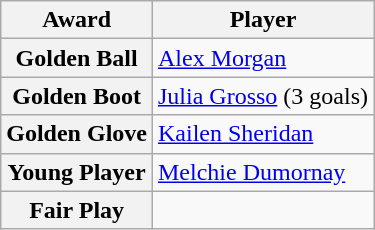<table class="wikitable" style="text-align:center">
<tr>
<th>Award</th>
<th>Player</th>
</tr>
<tr>
<th>Golden Ball</th>
<td align=left> <a href='#'>Alex Morgan</a></td>
</tr>
<tr>
<th>Golden Boot</th>
<td align=left> <a href='#'>Julia Grosso</a> (3 goals)</td>
</tr>
<tr>
<th>Golden Glove</th>
<td align=left> <a href='#'>Kailen Sheridan</a></td>
</tr>
<tr>
<th>Young Player</th>
<td align=left> <a href='#'>Melchie Dumornay</a></td>
</tr>
<tr>
<th>Fair Play</th>
<td align=left></td>
</tr>
</table>
